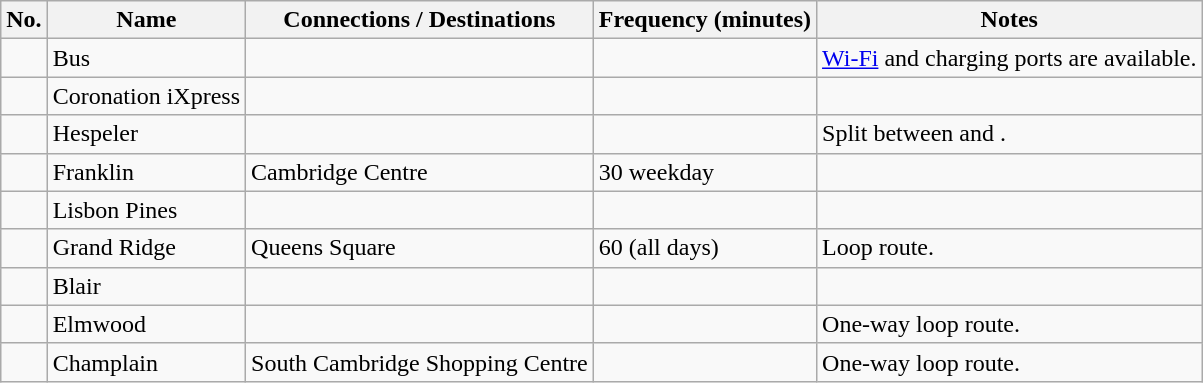<table class="wikitable">
<tr>
<th>No.</th>
<th>Name</th>
<th>Connections / Destinations</th>
<th>Frequency (minutes)</th>
<th>Notes</th>
</tr>
<tr>
<td></td>
<td> Bus</td>
<td></td>
<td></td>
<td><a href='#'>Wi-Fi</a> and charging ports are available.</td>
</tr>
<tr>
<td></td>
<td>Coronation iXpress</td>
<td></td>
<td></td>
<td></td>
</tr>
<tr>
<td></td>
<td>Hespeler</td>
<td></td>
<td></td>
<td>Split between  and .</td>
</tr>
<tr>
<td></td>
<td>Franklin</td>
<td>Cambridge Centre</td>
<td>30 weekday</td>
<td></td>
</tr>
<tr>
<td></td>
<td>Lisbon Pines</td>
<td></td>
<td></td>
<td></td>
</tr>
<tr>
<td></td>
<td>Grand Ridge</td>
<td>Queens Square</td>
<td>60 (all days)</td>
<td>Loop route.</td>
</tr>
<tr>
<td></td>
<td>Blair</td>
<td></td>
<td></td>
<td></td>
</tr>
<tr>
<td></td>
<td>Elmwood</td>
<td></td>
<td></td>
<td>One-way loop route.</td>
</tr>
<tr>
<td></td>
<td>Champlain</td>
<td>South Cambridge Shopping Centre</td>
<td></td>
<td>One-way loop route.</td>
</tr>
</table>
